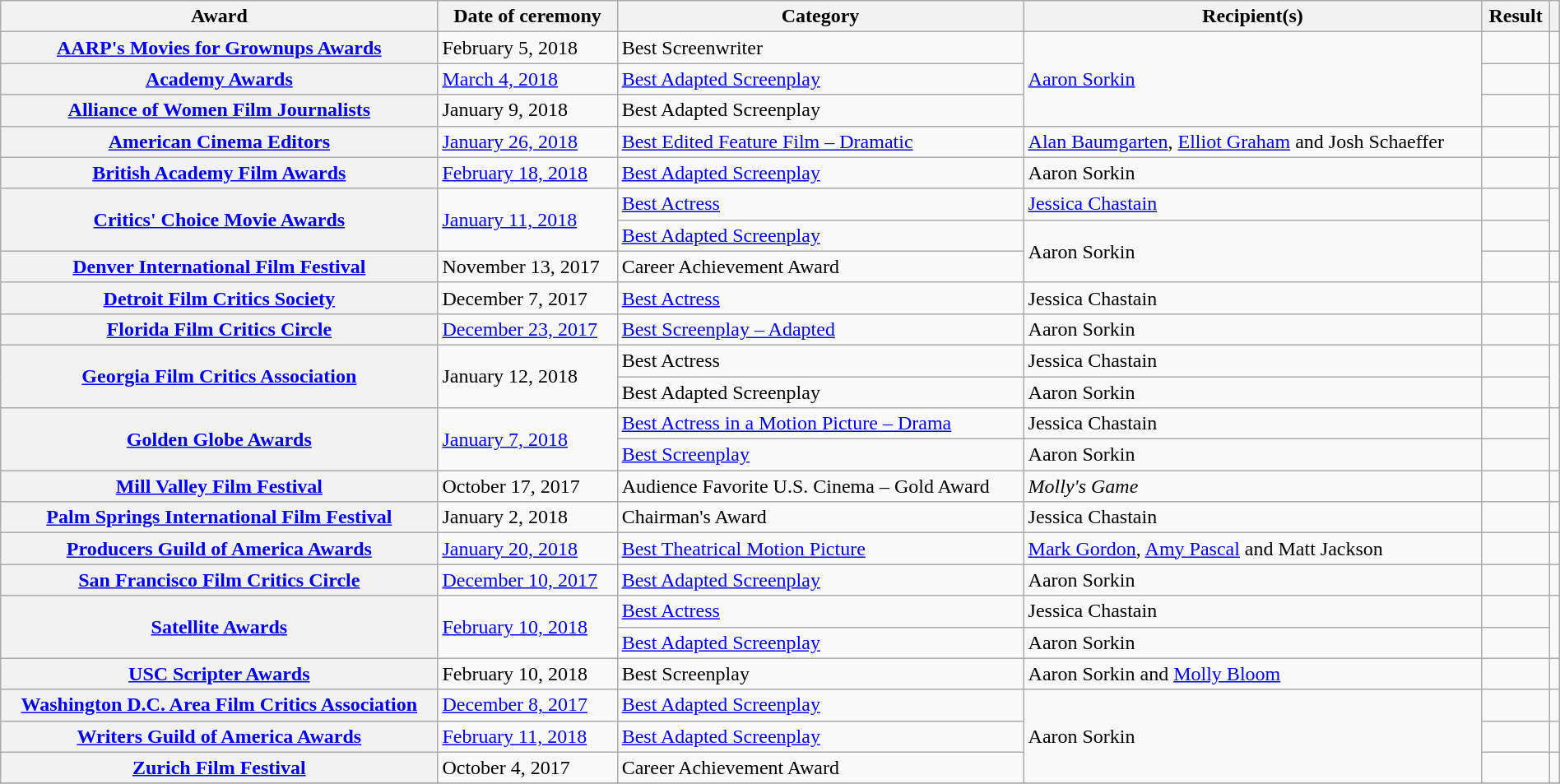<table class="wikitable plainrowheaders sortable" style="width:100%;">
<tr>
<th scope="col">Award</th>
<th scope="col">Date of ceremony</th>
<th scope="col">Category</th>
<th scope="col">Recipient(s)</th>
<th scope="col">Result</th>
<th scope="col" class="unsortable"></th>
</tr>
<tr>
<th scope="row"><a href='#'>AARP's Movies for Grownups Awards</a></th>
<td>February 5, 2018</td>
<td>Best Screenwriter</td>
<td rowspan=3><a href='#'>Aaron Sorkin</a></td>
<td></td>
<td style="text-align:center;"></td>
</tr>
<tr>
<th scope="row"><a href='#'>Academy Awards</a></th>
<td><a href='#'>March 4, 2018</a></td>
<td><a href='#'>Best Adapted Screenplay</a></td>
<td></td>
<td style="text-align:center;"></td>
</tr>
<tr>
<th scope="row"><a href='#'>Alliance of Women Film Journalists</a></th>
<td>January 9, 2018</td>
<td>Best Adapted Screenplay</td>
<td></td>
<td style="text-align:center;"></td>
</tr>
<tr>
<th scope="row"><a href='#'>American Cinema Editors</a></th>
<td><a href='#'>January 26, 2018</a></td>
<td><a href='#'>Best Edited Feature Film – Dramatic</a></td>
<td><a href='#'>Alan Baumgarten</a>, <a href='#'>Elliot Graham</a> and Josh Schaeffer</td>
<td></td>
<td style="text-align:center;"></td>
</tr>
<tr>
<th scope="row"><a href='#'>British Academy Film Awards</a></th>
<td><a href='#'>February 18, 2018</a></td>
<td><a href='#'>Best Adapted Screenplay</a></td>
<td>Aaron Sorkin</td>
<td></td>
<td style="text-align:center;"></td>
</tr>
<tr>
<th scope="row" rowspan="2"><a href='#'>Critics' Choice Movie Awards</a></th>
<td rowspan="2"><a href='#'>January 11, 2018</a></td>
<td><a href='#'>Best Actress</a></td>
<td><a href='#'>Jessica Chastain</a></td>
<td></td>
<td rowspan="2" style="text-align:center;"></td>
</tr>
<tr>
<td><a href='#'>Best Adapted Screenplay</a></td>
<td rowspan=2>Aaron Sorkin</td>
<td></td>
</tr>
<tr>
<th scope="row"><a href='#'>Denver International Film Festival</a></th>
<td>November 13, 2017</td>
<td>Career Achievement Award</td>
<td></td>
<td style="text-align:center;"></td>
</tr>
<tr>
<th scope="row"><a href='#'>Detroit Film Critics Society</a></th>
<td>December 7, 2017</td>
<td><a href='#'>Best Actress</a></td>
<td>Jessica Chastain</td>
<td></td>
<td style="text-align:center;"></td>
</tr>
<tr>
<th scope="row"><a href='#'>Florida Film Critics Circle</a></th>
<td><a href='#'>December 23, 2017</a></td>
<td><a href='#'>Best Screenplay – Adapted</a></td>
<td>Aaron Sorkin</td>
<td></td>
<td style="text-align:center;"><br></td>
</tr>
<tr>
<th scope="row" rowspan="2"><a href='#'>Georgia Film Critics Association</a></th>
<td rowspan="2">January 12, 2018</td>
<td>Best Actress</td>
<td>Jessica Chastain</td>
<td></td>
<td rowspan="2" style="text-align:center;"></td>
</tr>
<tr>
<td>Best Adapted Screenplay</td>
<td>Aaron Sorkin</td>
<td></td>
</tr>
<tr>
<th scope="row" rowspan="2"><a href='#'>Golden Globe Awards</a></th>
<td rowspan="2"><a href='#'>January 7, 2018</a></td>
<td><a href='#'>Best Actress in a Motion Picture – Drama</a></td>
<td>Jessica Chastain</td>
<td></td>
<td rowspan="2" style="text-align:center;"></td>
</tr>
<tr>
<td><a href='#'>Best Screenplay</a></td>
<td>Aaron Sorkin</td>
<td></td>
</tr>
<tr>
<th scope="row"><a href='#'>Mill Valley Film Festival</a></th>
<td>October 17, 2017</td>
<td>Audience Favorite U.S. Cinema – Gold Award</td>
<td><em>Molly's Game</em></td>
<td></td>
<td style="text-align:center;"></td>
</tr>
<tr>
<th scope="row"><a href='#'>Palm Springs International Film Festival</a></th>
<td>January 2, 2018</td>
<td>Chairman's Award</td>
<td>Jessica Chastain</td>
<td></td>
<td style="text-align:center;"></td>
</tr>
<tr>
<th scope="row"><a href='#'>Producers Guild of America Awards</a></th>
<td><a href='#'>January 20, 2018</a></td>
<td><a href='#'>Best Theatrical Motion Picture</a></td>
<td><a href='#'>Mark Gordon</a>, <a href='#'>Amy Pascal</a> and Matt Jackson</td>
<td></td>
<td style="text-align:center;"></td>
</tr>
<tr>
<th scope="row"><a href='#'>San Francisco Film Critics Circle</a></th>
<td><a href='#'>December 10, 2017</a></td>
<td><a href='#'>Best Adapted Screenplay</a></td>
<td>Aaron Sorkin</td>
<td></td>
<td style="text-align:center;"></td>
</tr>
<tr>
<th scope="row" rowspan="2"><a href='#'>Satellite Awards</a></th>
<td rowspan="2"><a href='#'>February 10, 2018</a></td>
<td><a href='#'>Best Actress</a></td>
<td>Jessica Chastain</td>
<td></td>
<td rowspan="2" style="text-align:center;"></td>
</tr>
<tr>
<td><a href='#'>Best Adapted Screenplay</a></td>
<td>Aaron Sorkin</td>
<td></td>
</tr>
<tr>
<th scope="row"><a href='#'>USC Scripter Awards</a></th>
<td>February 10, 2018</td>
<td>Best Screenplay</td>
<td>Aaron Sorkin and <a href='#'>Molly Bloom</a></td>
<td></td>
<td style="text-align:center;"></td>
</tr>
<tr>
<th scope="row"><a href='#'>Washington D.C. Area Film Critics Association</a></th>
<td><a href='#'>December 8, 2017</a></td>
<td><a href='#'>Best Adapted Screenplay</a></td>
<td rowspan=3>Aaron Sorkin</td>
<td></td>
<td style="text-align:center;"></td>
</tr>
<tr>
<th scope="row"><a href='#'>Writers Guild of America Awards</a></th>
<td><a href='#'>February 11, 2018</a></td>
<td><a href='#'>Best Adapted Screenplay</a></td>
<td></td>
<td style="text-align:center;"></td>
</tr>
<tr>
<th scope="row"><a href='#'>Zurich Film Festival</a></th>
<td>October 4, 2017</td>
<td>Career Achievement Award</td>
<td></td>
<td style="text-align:center;"></td>
</tr>
<tr>
</tr>
</table>
